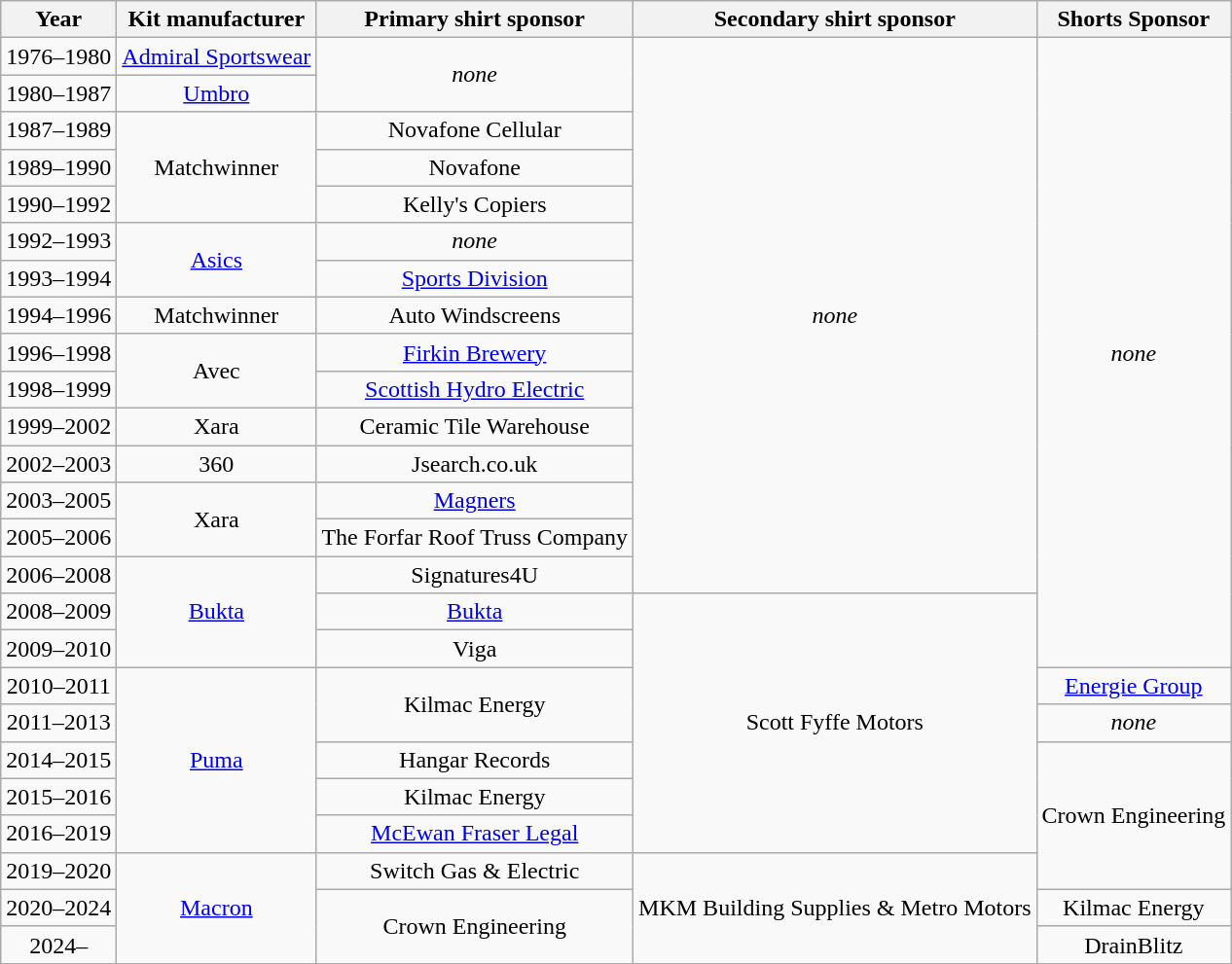<table class="wikitable" style="text-align: center">
<tr>
<th>Year</th>
<th>Kit manufacturer</th>
<th>Primary shirt sponsor</th>
<th>Secondary shirt sponsor</th>
<th>Shorts Sponsor</th>
</tr>
<tr>
<td>1976–1980</td>
<td><a href='#'>Admiral Sportswear</a></td>
<td rowspan=2><em>none</em></td>
<td rowspan=15><em>none</em></td>
<td rowspan=17><em>none</em></td>
</tr>
<tr>
<td>1980–1987</td>
<td><a href='#'>Umbro</a></td>
</tr>
<tr>
<td>1987–1989</td>
<td rowspan=3>Matchwinner</td>
<td>Novafone Cellular</td>
</tr>
<tr>
<td>1989–1990</td>
<td>Novafone</td>
</tr>
<tr>
<td>1990–1992</td>
<td>Kelly's Copiers</td>
</tr>
<tr>
<td>1992–1993</td>
<td rowspan=2><a href='#'>Asics</a></td>
<td><em>none</em></td>
</tr>
<tr>
<td>1993–1994</td>
<td><a href='#'>Sports Division</a></td>
</tr>
<tr>
<td>1994–1996</td>
<td>Matchwinner</td>
<td>Auto Windscreens</td>
</tr>
<tr>
<td>1996–1998</td>
<td rowspan=2>Avec</td>
<td><a href='#'>Firkin Brewery</a></td>
</tr>
<tr>
<td>1998–1999</td>
<td><a href='#'>Scottish Hydro Electric</a></td>
</tr>
<tr>
<td>1999–2002</td>
<td>Xara</td>
<td>Ceramic Tile Warehouse</td>
</tr>
<tr>
<td>2002–2003</td>
<td>360</td>
<td>Jsearch.co.uk</td>
</tr>
<tr>
<td>2003–2005</td>
<td rowspan=2>Xara</td>
<td><a href='#'>Magners</a></td>
</tr>
<tr>
<td>2005–2006</td>
<td>The Forfar Roof Truss Company</td>
</tr>
<tr>
<td>2006–2008</td>
<td rowspan=3><a href='#'>Bukta</a></td>
<td>Signatures4U</td>
</tr>
<tr>
<td>2008–2009</td>
<td><a href='#'>Bukta</a></td>
<td rowspan=7>Scott Fyffe Motors</td>
</tr>
<tr>
<td>2009–2010</td>
<td>Viga</td>
</tr>
<tr>
<td>2010–2011</td>
<td rowspan=5><a href='#'>Puma</a></td>
<td rowspan=2>Kilmac Energy</td>
<td><a href='#'>Energie Group</a></td>
</tr>
<tr>
<td>2011–2013</td>
<td><em>none</em></td>
</tr>
<tr>
<td>2014–2015</td>
<td>Hangar Records</td>
<td rowspan="4">Crown Engineering</td>
</tr>
<tr>
<td>2015–2016</td>
<td>Kilmac Energy</td>
</tr>
<tr>
<td>2016–2019</td>
<td><a href='#'>McEwan Fraser Legal</a></td>
</tr>
<tr>
<td>2019–2020</td>
<td rowspan="4"><a href='#'>Macron</a></td>
<td>Switch Gas & Electric</td>
<td rowspan="4">MKM Building Supplies & Metro Motors</td>
</tr>
<tr>
<td>2020–2024</td>
<td rowspan="3">Crown Engineering</td>
<td>Kilmac Energy</td>
</tr>
<tr>
<td>2024–</td>
<td>DrainBlitz</td>
</tr>
</table>
